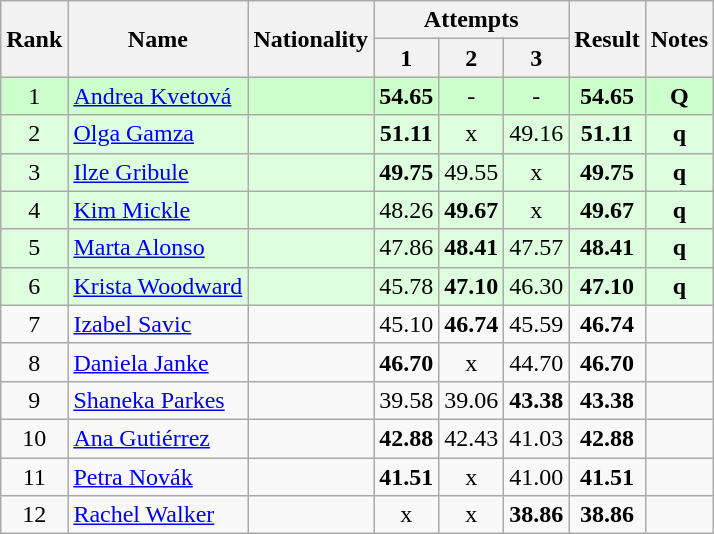<table class="wikitable sortable" style="text-align:center">
<tr>
<th rowspan=2>Rank</th>
<th rowspan=2>Name</th>
<th rowspan=2>Nationality</th>
<th colspan=3>Attempts</th>
<th rowspan=2>Result</th>
<th rowspan=2>Notes</th>
</tr>
<tr>
<th>1</th>
<th>2</th>
<th>3</th>
</tr>
<tr bgcolor=ccffcc>
<td>1</td>
<td align=left><a href='#'>Andrea Kvetová</a></td>
<td align=left></td>
<td><strong>54.65</strong></td>
<td>-</td>
<td>-</td>
<td><strong>54.65</strong></td>
<td><strong>Q</strong></td>
</tr>
<tr bgcolor=ddffdd>
<td>2</td>
<td align=left><a href='#'>Olga Gamza</a></td>
<td align=left></td>
<td><strong>51.11</strong></td>
<td>x</td>
<td>49.16</td>
<td><strong>51.11</strong></td>
<td><strong>q</strong></td>
</tr>
<tr bgcolor=ddffdd>
<td>3</td>
<td align=left><a href='#'>Ilze Gribule</a></td>
<td align=left></td>
<td><strong>49.75</strong></td>
<td>49.55</td>
<td>x</td>
<td><strong>49.75</strong></td>
<td><strong>q</strong></td>
</tr>
<tr bgcolor=ddffdd>
<td>4</td>
<td align=left><a href='#'>Kim Mickle</a></td>
<td align=left></td>
<td>48.26</td>
<td><strong>49.67</strong></td>
<td>x</td>
<td><strong>49.67</strong></td>
<td><strong>q</strong></td>
</tr>
<tr bgcolor=ddffdd>
<td>5</td>
<td align=left><a href='#'>Marta Alonso</a></td>
<td align=left></td>
<td>47.86</td>
<td><strong>48.41</strong></td>
<td>47.57</td>
<td><strong>48.41</strong></td>
<td><strong>q</strong></td>
</tr>
<tr bgcolor=ddffdd>
<td>6</td>
<td align=left><a href='#'>Krista Woodward</a></td>
<td align=left></td>
<td>45.78</td>
<td><strong>47.10</strong></td>
<td>46.30</td>
<td><strong>47.10</strong></td>
<td><strong>q</strong></td>
</tr>
<tr>
<td>7</td>
<td align=left><a href='#'>Izabel Savic</a></td>
<td align=left></td>
<td>45.10</td>
<td><strong>46.74</strong></td>
<td>45.59</td>
<td><strong>46.74</strong></td>
<td></td>
</tr>
<tr>
<td>8</td>
<td align=left><a href='#'>Daniela Janke</a></td>
<td align=left></td>
<td><strong>46.70</strong></td>
<td>x</td>
<td>44.70</td>
<td><strong>46.70</strong></td>
<td></td>
</tr>
<tr>
<td>9</td>
<td align=left><a href='#'>Shaneka Parkes</a></td>
<td align=left></td>
<td>39.58</td>
<td>39.06</td>
<td><strong>43.38</strong></td>
<td><strong>43.38</strong></td>
<td></td>
</tr>
<tr>
<td>10</td>
<td align=left><a href='#'>Ana Gutiérrez</a></td>
<td align=left></td>
<td><strong>42.88</strong></td>
<td>42.43</td>
<td>41.03</td>
<td><strong>42.88</strong></td>
<td></td>
</tr>
<tr>
<td>11</td>
<td align=left><a href='#'>Petra Novák</a></td>
<td align=left></td>
<td><strong>41.51</strong></td>
<td>x</td>
<td>41.00</td>
<td><strong>41.51</strong></td>
<td></td>
</tr>
<tr>
<td>12</td>
<td align=left><a href='#'>Rachel Walker</a></td>
<td align=left></td>
<td>x</td>
<td>x</td>
<td><strong>38.86</strong></td>
<td><strong>38.86</strong></td>
<td></td>
</tr>
</table>
